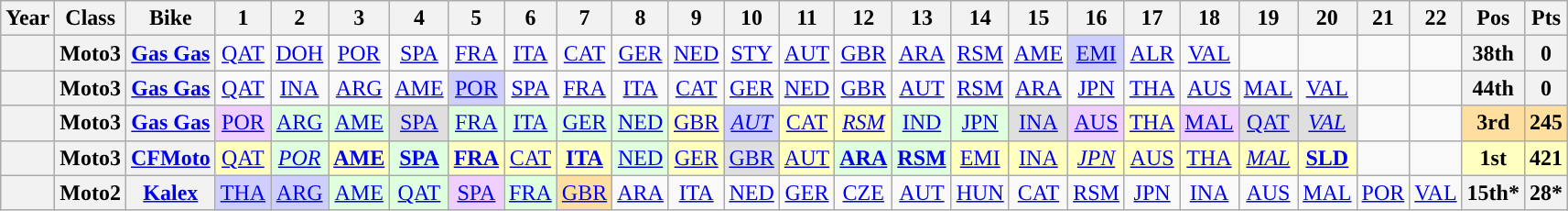<table class="wikitable" style="text-align:center;">
<tr>
<th>Year</th>
<th>Class</th>
<th>Bike</th>
<th>1</th>
<th>2</th>
<th>3</th>
<th>4</th>
<th>5</th>
<th>6</th>
<th>7</th>
<th>8</th>
<th>9</th>
<th>10</th>
<th>11</th>
<th>12</th>
<th>13</th>
<th>14</th>
<th>15</th>
<th>16</th>
<th>17</th>
<th>18</th>
<th>19</th>
<th>20</th>
<th>21</th>
<th>22</th>
<th>Pos</th>
<th>Pts</th>
</tr>
<tr>
<th></th>
<th>Moto3</th>
<th nowrap><a href='#'>Gas Gas</a></th>
<td><a href='#'>QAT</a></td>
<td><a href='#'>DOH</a></td>
<td><a href='#'>POR</a></td>
<td><a href='#'>SPA</a></td>
<td><a href='#'>FRA</a></td>
<td><a href='#'>ITA</a></td>
<td><a href='#'>CAT</a></td>
<td><a href='#'>GER</a></td>
<td><a href='#'>NED</a></td>
<td><a href='#'>STY</a></td>
<td><a href='#'>AUT</a></td>
<td><a href='#'>GBR</a></td>
<td><a href='#'>ARA</a></td>
<td><a href='#'>RSM</a></td>
<td><a href='#'>AME</a></td>
<td style="background:#CFCFFF;"><a href='#'>EMI</a><br></td>
<td><a href='#'>ALR</a></td>
<td><a href='#'>VAL</a></td>
<td></td>
<td></td>
<td></td>
<td></td>
<th>38th</th>
<th>0</th>
</tr>
<tr>
<th></th>
<th>Moto3</th>
<th><a href='#'>Gas Gas</a></th>
<td><a href='#'>QAT</a></td>
<td><a href='#'>INA</a></td>
<td><a href='#'>ARG</a></td>
<td><a href='#'>AME</a></td>
<td style="background:#CFCFFF;"><a href='#'>POR</a><br></td>
<td><a href='#'>SPA</a></td>
<td><a href='#'>FRA</a></td>
<td><a href='#'>ITA</a></td>
<td><a href='#'>CAT</a></td>
<td><a href='#'>GER</a></td>
<td><a href='#'>NED</a></td>
<td><a href='#'>GBR</a></td>
<td><a href='#'>AUT</a></td>
<td><a href='#'>RSM</a></td>
<td><a href='#'>ARA</a></td>
<td><a href='#'>JPN</a></td>
<td><a href='#'>THA</a></td>
<td><a href='#'>AUS</a></td>
<td><a href='#'>MAL</a></td>
<td><a href='#'>VAL</a></td>
<td></td>
<td></td>
<th>44th</th>
<th>0</th>
</tr>
<tr>
<th></th>
<th>Moto3</th>
<th><a href='#'>Gas Gas</a></th>
<td style="background:#efcfff;"><a href='#'>POR</a><br></td>
<td style="background:#dfffdf;"><a href='#'>ARG</a><br></td>
<td style="background:#dfffdf;"><a href='#'>AME</a><br></td>
<td style="background:#dfdfdf;"><a href='#'>SPA</a><br></td>
<td style="background:#dfffdf;"><a href='#'>FRA</a><br></td>
<td style="background:#dfffdf;"><a href='#'>ITA</a><br></td>
<td style="background:#dfffdf;"><a href='#'>GER</a><br></td>
<td style="background:#dfffdf;"><a href='#'>NED</a><br></td>
<td style="background:#ffffbf;"><a href='#'>GBR</a><br></td>
<td style="background:#cfcfff;"><em><a href='#'>AUT</a></em><br></td>
<td style="background:#ffffbf;"><a href='#'>CAT</a><br></td>
<td style="background:#ffffbf;"><em><a href='#'>RSM</a></em><br></td>
<td style="background:#dfffdf;"><a href='#'>IND</a><br></td>
<td style="background:#dfffdf;"><a href='#'>JPN</a><br></td>
<td style="background:#dfdfdf;"><a href='#'>INA</a><br></td>
<td style="background:#efcfff;"><a href='#'>AUS</a><br></td>
<td style="background:#ffffbf;"><a href='#'>THA</a><br></td>
<td style="background:#efcfff;"><a href='#'>MAL</a><br></td>
<td style="background:#dfdfdf;"><a href='#'>QAT</a><br></td>
<td style="background:#dfdfdf;"><em><a href='#'>VAL</a></em><br></td>
<td></td>
<td></td>
<th style="background:#ffdf9f;">3rd</th>
<th style="background:#ffdf9f;">245</th>
</tr>
<tr>
<th></th>
<th>Moto3</th>
<th><a href='#'>CFMoto</a></th>
<td style="background:#ffffbf;"><a href='#'>QAT</a><br></td>
<td style="background:#dfffdf;"><em><a href='#'>POR</a></em><br></td>
<td style="background:#ffffbf;"><strong> <a href='#'>AME</a></strong><br></td>
<td style="background:#dfffdf;”"><strong><a href='#'>SPA</a> </strong> <br></td>
<td style="background:#ffffbf;"><strong> <a href='#'>FRA</a> </strong> <br></td>
<td style="background:#ffffbf;"><a href='#'>CAT</a><br></td>
<td style="background:#ffffbf;"><strong> <a href='#'>ITA</a> </strong> <br></td>
<td style="background:#dfffdf;”"><a href='#'>NED</a><br></td>
<td style="background:#ffffbf;"><a href='#'>GER</a> <br></td>
<td style="background:#dfdfdf;"><a href='#'>GBR</a><br></td>
<td style="background:#ffffbf;"><a href='#'>AUT</a><br></td>
<td style="background:#dfffdf;"><strong> <a href='#'>ARA</a> </strong> <br></td>
<td style="background:#dfffdf;"><strong> <a href='#'>RSM</a> </strong> <br></td>
<td style="background:#ffffbf;"><a href='#'>EMI</a><br></td>
<td style="background:#ffffbf;"><a href='#'>INA</a><br></td>
<td style="background:#ffffbf;"><em><a href='#'>JPN</a></em><br></td>
<td style="background:#ffffbf;"><a href='#'>AUS</a><br></td>
<td style="background:#ffffbf;"><a href='#'>THA</a><br></td>
<td style="background:#ffffbf;"><em><a href='#'>MAL</a></em><br></td>
<td style="background:#ffffbf;"><strong> <a href='#'>SLD</a> </strong> <br></td>
<td></td>
<td></td>
<th style="background:#ffffbf;">1st</th>
<th style="background:#ffffbf;">421</th>
</tr>
<tr>
<th></th>
<th>Moto2</th>
<th><a href='#'>Kalex</a></th>
<td style="background:#CFCFFF;"><a href='#'>THA</a><br></td>
<td style="background:#CFCFFF;"><a href='#'>ARG</a><br></td>
<td style="background:#DFFFDF;"><a href='#'>AME</a><br></td>
<td style="background:#DFFFDF;"><a href='#'>QAT</a><br></td>
<td style="background:#EFCFFF;"><a href='#'>SPA</a><br></td>
<td style="background:#DFFFDF;"><a href='#'>FRA</a><br></td>
<td style="background:#FFDF9F;"><a href='#'>GBR</a><br></td>
<td style="background:#;"><a href='#'>ARA</a><br></td>
<td style="background:#;"><a href='#'>ITA</a><br></td>
<td style="background:#;"><a href='#'>NED</a><br></td>
<td style="background:#;"><a href='#'>GER</a><br></td>
<td style="background:#;"><a href='#'>CZE</a><br></td>
<td style="background:#;"><a href='#'>AUT</a><br></td>
<td style="background:#;"><a href='#'>HUN</a><br></td>
<td style="background:#;"><a href='#'>CAT</a><br></td>
<td style="background:#;"><a href='#'>RSM</a><br></td>
<td style="background:#;"><a href='#'>JPN</a><br></td>
<td style="background:#;"><a href='#'>INA</a><br></td>
<td style="background:#;"><a href='#'>AUS</a><br></td>
<td style="background:#;"><a href='#'>MAL</a><br></td>
<td style="background:#;"><a href='#'>POR</a><br></td>
<td style="background:#;"><a href='#'>VAL</a><br></td>
<th>15th*</th>
<th>28*</th>
</tr>
</table>
